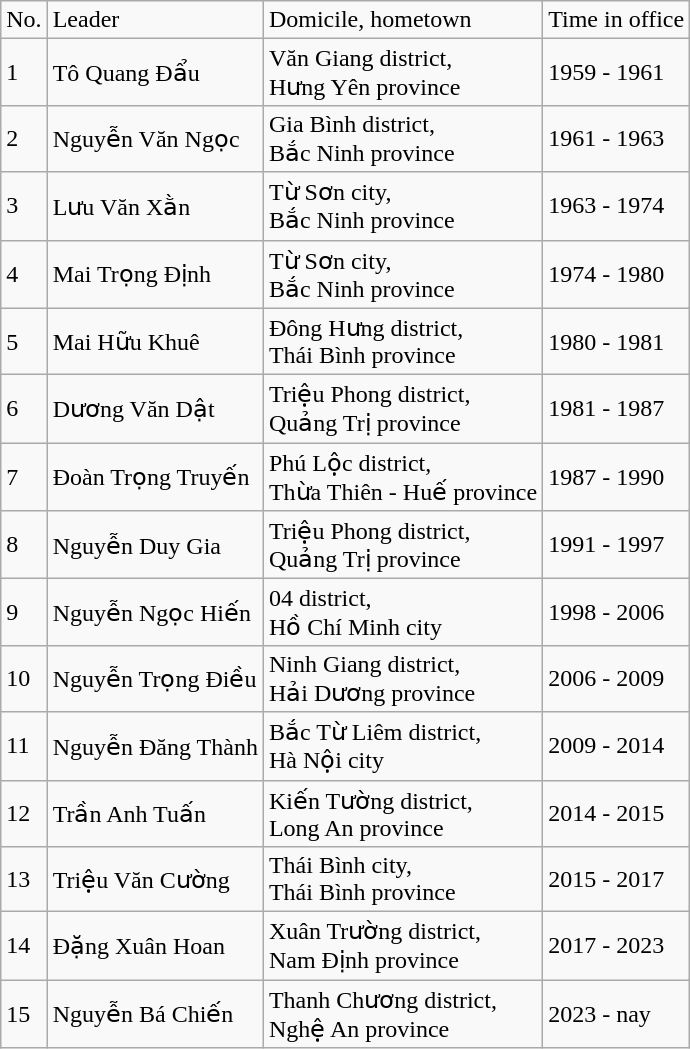<table class="wikitable">
<tr>
<td>No.</td>
<td>Leader</td>
<td>Domicile, hometown</td>
<td>Time in office</td>
</tr>
<tr>
<td>1</td>
<td>Tô Quang Đẩu</td>
<td>Văn Giang district,<br>Hưng Yên province</td>
<td>1959 - 1961</td>
</tr>
<tr>
<td>2</td>
<td>Nguyễn Văn Ngọc</td>
<td>Gia Bình district,<br>Bắc Ninh province</td>
<td>1961 - 1963</td>
</tr>
<tr>
<td>3</td>
<td>Lưu Văn Xằn</td>
<td>Từ Sơn city,<br>Bắc Ninh province</td>
<td>1963 - 1974</td>
</tr>
<tr>
<td>4</td>
<td>Mai Trọng Định</td>
<td>Từ Sơn city,<br>Bắc Ninh province</td>
<td>1974 - 1980</td>
</tr>
<tr>
<td>5</td>
<td>Mai Hữu Khuê</td>
<td>Đông Hưng district,<br>Thái Bình province</td>
<td>1980 - 1981</td>
</tr>
<tr>
<td>6</td>
<td>Dương Văn Dật</td>
<td>Triệu Phong district,<br>Quảng Trị province</td>
<td>1981 - 1987</td>
</tr>
<tr>
<td>7</td>
<td>Đoàn Trọng Truyến</td>
<td>Phú Lộc district,<br>Thừa Thiên - Huế province</td>
<td>1987 - 1990</td>
</tr>
<tr>
<td>8</td>
<td>Nguyễn Duy Gia</td>
<td>Triệu Phong district,<br>Quảng Trị province</td>
<td>1991 - 1997</td>
</tr>
<tr>
<td>9</td>
<td>Nguyễn Ngọc Hiến</td>
<td>04 district,<br>Hồ Chí Minh city</td>
<td>1998 - 2006</td>
</tr>
<tr>
<td>10</td>
<td>Nguyễn Trọng Điều</td>
<td>Ninh Giang district,<br>Hải Dương province</td>
<td>2006 - 2009</td>
</tr>
<tr>
<td>11</td>
<td>Nguyễn Đăng Thành</td>
<td>Bắc Từ Liêm district,<br>Hà Nội city</td>
<td>2009 - 2014</td>
</tr>
<tr>
<td>12</td>
<td>Trần Anh Tuấn</td>
<td>Kiến Tường district,<br>Long An province</td>
<td>2014 - 2015</td>
</tr>
<tr>
<td>13</td>
<td>Triệu Văn Cường</td>
<td>Thái Bình city,<br>Thái Bình province</td>
<td>2015 - 2017</td>
</tr>
<tr>
<td>14</td>
<td>Đặng Xuân Hoan</td>
<td>Xuân Trường district,<br>Nam Định province</td>
<td>2017 - 2023</td>
</tr>
<tr>
<td>15</td>
<td>Nguyễn Bá Chiến</td>
<td>Thanh Chương district,<br>Nghệ An province</td>
<td>2023 - nay</td>
</tr>
</table>
